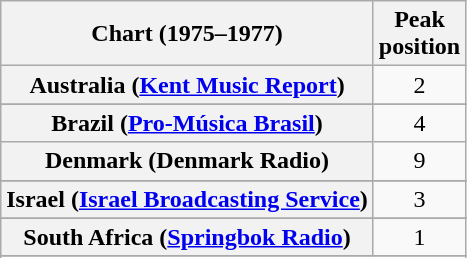<table class="wikitable sortable plainrowheaders" style="text-align:center">
<tr>
<th scope="col">Chart (1975–1977)</th>
<th scope="col">Peak<br>position</th>
</tr>
<tr>
<th scope="row">Australia (<a href='#'>Kent Music Report</a>)</th>
<td>2</td>
</tr>
<tr>
</tr>
<tr>
</tr>
<tr>
<th scope="row">Brazil (<a href='#'>Pro-Música Brasil</a>)</th>
<td style="text-align:center;">4</td>
</tr>
<tr>
<th scope="row">Denmark (Denmark Radio)</th>
<td>9</td>
</tr>
<tr>
</tr>
<tr>
<th scope="row">Israel (<a href='#'>Israel Broadcasting Service</a>)</th>
<td>3</td>
</tr>
<tr>
</tr>
<tr>
</tr>
<tr>
</tr>
<tr>
</tr>
<tr>
<th scope="row">South Africa (<a href='#'>Springbok Radio</a>)</th>
<td>1</td>
</tr>
<tr>
</tr>
<tr>
</tr>
<tr>
</tr>
<tr>
</tr>
</table>
